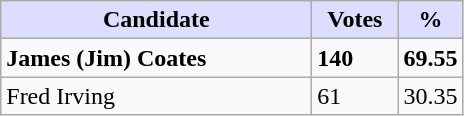<table class="wikitable">
<tr>
<th style="background:#ddf; width:200px;">Candidate</th>
<th style="background:#ddf; width:50px;">Votes</th>
<th style="background:#ddf; width:30px;">%</th>
</tr>
<tr>
<td><strong>James (Jim) Coates</strong></td>
<td><strong>140</strong></td>
<td><strong>69.55</strong></td>
</tr>
<tr>
<td>Fred Irving</td>
<td>61</td>
<td>30.35</td>
</tr>
</table>
